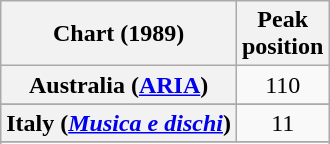<table class="wikitable sortable plainrowheaders" style="text-align:center">
<tr>
<th scope="col">Chart (1989)</th>
<th scope="col">Peak<br>position</th>
</tr>
<tr>
<th scope="row">Australia  (<a href='#'>ARIA</a>)</th>
<td>110</td>
</tr>
<tr>
</tr>
<tr>
<th scope="row">Italy (<em><a href='#'>Musica e dischi</a></em>)</th>
<td>11</td>
</tr>
<tr>
</tr>
<tr>
</tr>
<tr>
</tr>
<tr>
</tr>
</table>
